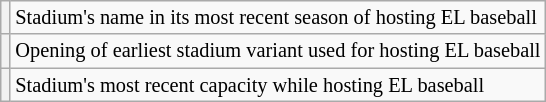<table class="wikitable plainrowheaders" style="font-size:85%">
<tr>
<th scope="row"></th>
<td>Stadium's name in its most recent season of hosting EL baseball</td>
</tr>
<tr>
<th scope="row"></th>
<td>Opening of earliest stadium variant used for hosting EL baseball</td>
</tr>
<tr>
<th scope="row"></th>
<td>Stadium's most recent capacity while hosting EL baseball</td>
</tr>
</table>
